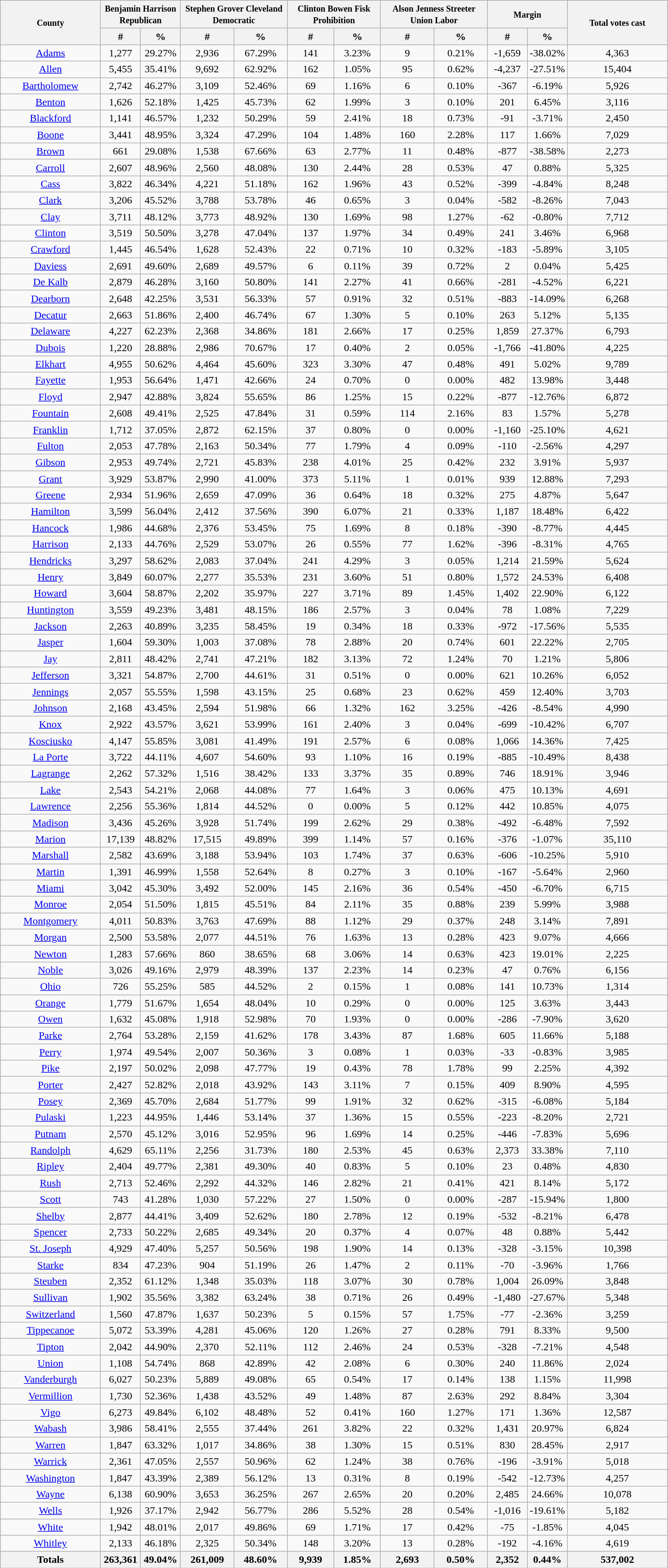<table class="wikitable sortable mw-collapsible mw-collapsed">
<tr>
<th rowspan="2"><small>County</small></th>
<th colspan="2"><small>Benjamin Harrison</small><br><small>Republican</small></th>
<th colspan="2"><small>Stephen Grover Cleveland</small><br><small>Democratic</small></th>
<th colspan="2"><small>Clinton Bowen Fisk</small><br><small>Prohibition</small></th>
<th colspan="2"><small>Alson Jenness Streeter</small><br><small>Union Labor</small></th>
<th colspan="2"><small>Margin</small></th>
<th rowspan="2" data-sort-type="number"><small>Total votes cast</small></th>
</tr>
<tr>
<th data-sort-type="number" width="6%">#</th>
<th data-sort-type="number" width="6%">%</th>
<th data-sort-type="number" width="8%">#</th>
<th data-sort-type="number" width="8%">%</th>
<th data-sort-type="number" width="7%">#</th>
<th data-sort-type="number" width="7%">%</th>
<th data-sort-type="number" width="8%">#</th>
<th data-sort-type="number" width="8%">%</th>
<th data-sort-type="number" width="6%">#</th>
<th data-sort-type="number" width="6%">%</th>
</tr>
<tr style="text-align:center;">
<td><a href='#'>Adams</a></td>
<td>1,277</td>
<td>29.27%</td>
<td>2,936</td>
<td>67.29%</td>
<td>141</td>
<td>3.23%</td>
<td>9</td>
<td>0.21%</td>
<td>-1,659</td>
<td>-38.02%</td>
<td>4,363</td>
</tr>
<tr style="text-align:center;">
<td><a href='#'>Allen</a></td>
<td>5,455</td>
<td>35.41%</td>
<td>9,692</td>
<td>62.92%</td>
<td>162</td>
<td>1.05%</td>
<td>95</td>
<td>0.62%</td>
<td>-4,237</td>
<td>-27.51%</td>
<td>15,404</td>
</tr>
<tr style="text-align:center;">
<td><a href='#'>Bartholomew</a></td>
<td>2,742</td>
<td>46.27%</td>
<td>3,109</td>
<td>52.46%</td>
<td>69</td>
<td>1.16%</td>
<td>6</td>
<td>0.10%</td>
<td>-367</td>
<td>-6.19%</td>
<td>5,926</td>
</tr>
<tr style="text-align:center;">
<td><a href='#'>Benton</a></td>
<td>1,626</td>
<td>52.18%</td>
<td>1,425</td>
<td>45.73%</td>
<td>62</td>
<td>1.99%</td>
<td>3</td>
<td>0.10%</td>
<td>201</td>
<td>6.45%</td>
<td>3,116</td>
</tr>
<tr style="text-align:center;">
<td><a href='#'>Blackford</a></td>
<td>1,141</td>
<td>46.57%</td>
<td>1,232</td>
<td>50.29%</td>
<td>59</td>
<td>2.41%</td>
<td>18</td>
<td>0.73%</td>
<td>-91</td>
<td>-3.71%</td>
<td>2,450</td>
</tr>
<tr style="text-align:center;">
<td><a href='#'>Boone</a></td>
<td>3,441</td>
<td>48.95%</td>
<td>3,324</td>
<td>47.29%</td>
<td>104</td>
<td>1.48%</td>
<td>160</td>
<td>2.28%</td>
<td>117</td>
<td>1.66%</td>
<td>7,029</td>
</tr>
<tr style="text-align:center;">
<td><a href='#'>Brown</a></td>
<td>661</td>
<td>29.08%</td>
<td>1,538</td>
<td>67.66%</td>
<td>63</td>
<td>2.77%</td>
<td>11</td>
<td>0.48%</td>
<td>-877</td>
<td>-38.58%</td>
<td>2,273</td>
</tr>
<tr style="text-align:center;">
<td><a href='#'>Carroll</a></td>
<td>2,607</td>
<td>48.96%</td>
<td>2,560</td>
<td>48.08%</td>
<td>130</td>
<td>2.44%</td>
<td>28</td>
<td>0.53%</td>
<td>47</td>
<td>0.88%</td>
<td>5,325</td>
</tr>
<tr style="text-align:center;">
<td><a href='#'>Cass</a></td>
<td>3,822</td>
<td>46.34%</td>
<td>4,221</td>
<td>51.18%</td>
<td>162</td>
<td>1.96%</td>
<td>43</td>
<td>0.52%</td>
<td>-399</td>
<td>-4.84%</td>
<td>8,248</td>
</tr>
<tr style="text-align:center;">
<td><a href='#'>Clark</a></td>
<td>3,206</td>
<td>45.52%</td>
<td>3,788</td>
<td>53.78%</td>
<td>46</td>
<td>0.65%</td>
<td>3</td>
<td>0.04%</td>
<td>-582</td>
<td>-8.26%</td>
<td>7,043</td>
</tr>
<tr style="text-align:center;">
<td><a href='#'>Clay</a></td>
<td>3,711</td>
<td>48.12%</td>
<td>3,773</td>
<td>48.92%</td>
<td>130</td>
<td>1.69%</td>
<td>98</td>
<td>1.27%</td>
<td>-62</td>
<td>-0.80%</td>
<td>7,712</td>
</tr>
<tr style="text-align:center;">
<td><a href='#'>Clinton</a></td>
<td>3,519</td>
<td>50.50%</td>
<td>3,278</td>
<td>47.04%</td>
<td>137</td>
<td>1.97%</td>
<td>34</td>
<td>0.49%</td>
<td>241</td>
<td>3.46%</td>
<td>6,968</td>
</tr>
<tr style="text-align:center;">
<td><a href='#'>Crawford</a></td>
<td>1,445</td>
<td>46.54%</td>
<td>1,628</td>
<td>52.43%</td>
<td>22</td>
<td>0.71%</td>
<td>10</td>
<td>0.32%</td>
<td>-183</td>
<td>-5.89%</td>
<td>3,105</td>
</tr>
<tr style="text-align:center;">
<td><a href='#'>Daviess</a></td>
<td>2,691</td>
<td>49.60%</td>
<td>2,689</td>
<td>49.57%</td>
<td>6</td>
<td>0.11%</td>
<td>39</td>
<td>0.72%</td>
<td>2</td>
<td>0.04%</td>
<td>5,425</td>
</tr>
<tr style="text-align:center;">
<td><a href='#'>De Kalb</a></td>
<td>2,879</td>
<td>46.28%</td>
<td>3,160</td>
<td>50.80%</td>
<td>141</td>
<td>2.27%</td>
<td>41</td>
<td>0.66%</td>
<td>-281</td>
<td>-4.52%</td>
<td>6,221</td>
</tr>
<tr style="text-align:center;">
<td><a href='#'>Dearborn</a></td>
<td>2,648</td>
<td>42.25%</td>
<td>3,531</td>
<td>56.33%</td>
<td>57</td>
<td>0.91%</td>
<td>32</td>
<td>0.51%</td>
<td>-883</td>
<td>-14.09%</td>
<td>6,268</td>
</tr>
<tr style="text-align:center;">
<td><a href='#'>Decatur</a></td>
<td>2,663</td>
<td>51.86%</td>
<td>2,400</td>
<td>46.74%</td>
<td>67</td>
<td>1.30%</td>
<td>5</td>
<td>0.10%</td>
<td>263</td>
<td>5.12%</td>
<td>5,135</td>
</tr>
<tr style="text-align:center;">
<td><a href='#'>Delaware</a></td>
<td>4,227</td>
<td>62.23%</td>
<td>2,368</td>
<td>34.86%</td>
<td>181</td>
<td>2.66%</td>
<td>17</td>
<td>0.25%</td>
<td>1,859</td>
<td>27.37%</td>
<td>6,793</td>
</tr>
<tr style="text-align:center;">
<td><a href='#'>Dubois</a></td>
<td>1,220</td>
<td>28.88%</td>
<td>2,986</td>
<td>70.67%</td>
<td>17</td>
<td>0.40%</td>
<td>2</td>
<td>0.05%</td>
<td>-1,766</td>
<td>-41.80%</td>
<td>4,225</td>
</tr>
<tr style="text-align:center;">
<td><a href='#'>Elkhart</a></td>
<td>4,955</td>
<td>50.62%</td>
<td>4,464</td>
<td>45.60%</td>
<td>323</td>
<td>3.30%</td>
<td>47</td>
<td>0.48%</td>
<td>491</td>
<td>5.02%</td>
<td>9,789</td>
</tr>
<tr style="text-align:center;">
<td><a href='#'>Fayette</a></td>
<td>1,953</td>
<td>56.64%</td>
<td>1,471</td>
<td>42.66%</td>
<td>24</td>
<td>0.70%</td>
<td>0</td>
<td>0.00%</td>
<td>482</td>
<td>13.98%</td>
<td>3,448</td>
</tr>
<tr style="text-align:center;">
<td><a href='#'>Floyd</a></td>
<td>2,947</td>
<td>42.88%</td>
<td>3,824</td>
<td>55.65%</td>
<td>86</td>
<td>1.25%</td>
<td>15</td>
<td>0.22%</td>
<td>-877</td>
<td>-12.76%</td>
<td>6,872</td>
</tr>
<tr style="text-align:center;">
<td><a href='#'>Fountain</a></td>
<td>2,608</td>
<td>49.41%</td>
<td>2,525</td>
<td>47.84%</td>
<td>31</td>
<td>0.59%</td>
<td>114</td>
<td>2.16%</td>
<td>83</td>
<td>1.57%</td>
<td>5,278</td>
</tr>
<tr style="text-align:center;">
<td><a href='#'>Franklin</a></td>
<td>1,712</td>
<td>37.05%</td>
<td>2,872</td>
<td>62.15%</td>
<td>37</td>
<td>0.80%</td>
<td>0</td>
<td>0.00%</td>
<td>-1,160</td>
<td>-25.10%</td>
<td>4,621</td>
</tr>
<tr style="text-align:center;">
<td><a href='#'>Fulton</a></td>
<td>2,053</td>
<td>47.78%</td>
<td>2,163</td>
<td>50.34%</td>
<td>77</td>
<td>1.79%</td>
<td>4</td>
<td>0.09%</td>
<td>-110</td>
<td>-2.56%</td>
<td>4,297</td>
</tr>
<tr style="text-align:center;">
<td><a href='#'>Gibson</a></td>
<td>2,953</td>
<td>49.74%</td>
<td>2,721</td>
<td>45.83%</td>
<td>238</td>
<td>4.01%</td>
<td>25</td>
<td>0.42%</td>
<td>232</td>
<td>3.91%</td>
<td>5,937</td>
</tr>
<tr style="text-align:center;">
<td><a href='#'>Grant</a></td>
<td>3,929</td>
<td>53.87%</td>
<td>2,990</td>
<td>41.00%</td>
<td>373</td>
<td>5.11%</td>
<td>1</td>
<td>0.01%</td>
<td>939</td>
<td>12.88%</td>
<td>7,293</td>
</tr>
<tr style="text-align:center;">
<td><a href='#'>Greene</a></td>
<td>2,934</td>
<td>51.96%</td>
<td>2,659</td>
<td>47.09%</td>
<td>36</td>
<td>0.64%</td>
<td>18</td>
<td>0.32%</td>
<td>275</td>
<td>4.87%</td>
<td>5,647</td>
</tr>
<tr style="text-align:center;">
<td><a href='#'>Hamilton</a></td>
<td>3,599</td>
<td>56.04%</td>
<td>2,412</td>
<td>37.56%</td>
<td>390</td>
<td>6.07%</td>
<td>21</td>
<td>0.33%</td>
<td>1,187</td>
<td>18.48%</td>
<td>6,422</td>
</tr>
<tr style="text-align:center;">
<td><a href='#'>Hancock</a></td>
<td>1,986</td>
<td>44.68%</td>
<td>2,376</td>
<td>53.45%</td>
<td>75</td>
<td>1.69%</td>
<td>8</td>
<td>0.18%</td>
<td>-390</td>
<td>-8.77%</td>
<td>4,445</td>
</tr>
<tr style="text-align:center;">
<td><a href='#'>Harrison</a></td>
<td>2,133</td>
<td>44.76%</td>
<td>2,529</td>
<td>53.07%</td>
<td>26</td>
<td>0.55%</td>
<td>77</td>
<td>1.62%</td>
<td>-396</td>
<td>-8.31%</td>
<td>4,765</td>
</tr>
<tr style="text-align:center;">
<td><a href='#'>Hendricks</a></td>
<td>3,297</td>
<td>58.62%</td>
<td>2,083</td>
<td>37.04%</td>
<td>241</td>
<td>4.29%</td>
<td>3</td>
<td>0.05%</td>
<td>1,214</td>
<td>21.59%</td>
<td>5,624</td>
</tr>
<tr style="text-align:center;">
<td><a href='#'>Henry</a></td>
<td>3,849</td>
<td>60.07%</td>
<td>2,277</td>
<td>35.53%</td>
<td>231</td>
<td>3.60%</td>
<td>51</td>
<td>0.80%</td>
<td>1,572</td>
<td>24.53%</td>
<td>6,408</td>
</tr>
<tr style="text-align:center;">
<td><a href='#'>Howard</a></td>
<td>3,604</td>
<td>58.87%</td>
<td>2,202</td>
<td>35.97%</td>
<td>227</td>
<td>3.71%</td>
<td>89</td>
<td>1.45%</td>
<td>1,402</td>
<td>22.90%</td>
<td>6,122</td>
</tr>
<tr style="text-align:center;">
<td><a href='#'>Huntington</a></td>
<td>3,559</td>
<td>49.23%</td>
<td>3,481</td>
<td>48.15%</td>
<td>186</td>
<td>2.57%</td>
<td>3</td>
<td>0.04%</td>
<td>78</td>
<td>1.08%</td>
<td>7,229</td>
</tr>
<tr style="text-align:center;">
<td><a href='#'>Jackson</a></td>
<td>2,263</td>
<td>40.89%</td>
<td>3,235</td>
<td>58.45%</td>
<td>19</td>
<td>0.34%</td>
<td>18</td>
<td>0.33%</td>
<td>-972</td>
<td>-17.56%</td>
<td>5,535</td>
</tr>
<tr style="text-align:center;">
<td><a href='#'>Jasper</a></td>
<td>1,604</td>
<td>59.30%</td>
<td>1,003</td>
<td>37.08%</td>
<td>78</td>
<td>2.88%</td>
<td>20</td>
<td>0.74%</td>
<td>601</td>
<td>22.22%</td>
<td>2,705</td>
</tr>
<tr style="text-align:center;">
<td><a href='#'>Jay</a></td>
<td>2,811</td>
<td>48.42%</td>
<td>2,741</td>
<td>47.21%</td>
<td>182</td>
<td>3.13%</td>
<td>72</td>
<td>1.24%</td>
<td>70</td>
<td>1.21%</td>
<td>5,806</td>
</tr>
<tr style="text-align:center;">
<td><a href='#'>Jefferson</a></td>
<td>3,321</td>
<td>54.87%</td>
<td>2,700</td>
<td>44.61%</td>
<td>31</td>
<td>0.51%</td>
<td>0</td>
<td>0.00%</td>
<td>621</td>
<td>10.26%</td>
<td>6,052</td>
</tr>
<tr style="text-align:center;">
<td><a href='#'>Jennings</a></td>
<td>2,057</td>
<td>55.55%</td>
<td>1,598</td>
<td>43.15%</td>
<td>25</td>
<td>0.68%</td>
<td>23</td>
<td>0.62%</td>
<td>459</td>
<td>12.40%</td>
<td>3,703</td>
</tr>
<tr style="text-align:center;">
<td><a href='#'>Johnson</a></td>
<td>2,168</td>
<td>43.45%</td>
<td>2,594</td>
<td>51.98%</td>
<td>66</td>
<td>1.32%</td>
<td>162</td>
<td>3.25%</td>
<td>-426</td>
<td>-8.54%</td>
<td>4,990</td>
</tr>
<tr style="text-align:center;">
<td><a href='#'>Knox</a></td>
<td>2,922</td>
<td>43.57%</td>
<td>3,621</td>
<td>53.99%</td>
<td>161</td>
<td>2.40%</td>
<td>3</td>
<td>0.04%</td>
<td>-699</td>
<td>-10.42%</td>
<td>6,707</td>
</tr>
<tr style="text-align:center;">
<td><a href='#'>Kosciusko</a></td>
<td>4,147</td>
<td>55.85%</td>
<td>3,081</td>
<td>41.49%</td>
<td>191</td>
<td>2.57%</td>
<td>6</td>
<td>0.08%</td>
<td>1,066</td>
<td>14.36%</td>
<td>7,425</td>
</tr>
<tr style="text-align:center;">
<td><a href='#'>La Porte</a></td>
<td>3,722</td>
<td>44.11%</td>
<td>4,607</td>
<td>54.60%</td>
<td>93</td>
<td>1.10%</td>
<td>16</td>
<td>0.19%</td>
<td>-885</td>
<td>-10.49%</td>
<td>8,438</td>
</tr>
<tr style="text-align:center;">
<td><a href='#'>Lagrange</a></td>
<td>2,262</td>
<td>57.32%</td>
<td>1,516</td>
<td>38.42%</td>
<td>133</td>
<td>3.37%</td>
<td>35</td>
<td>0.89%</td>
<td>746</td>
<td>18.91%</td>
<td>3,946</td>
</tr>
<tr style="text-align:center;">
<td><a href='#'>Lake</a></td>
<td>2,543</td>
<td>54.21%</td>
<td>2,068</td>
<td>44.08%</td>
<td>77</td>
<td>1.64%</td>
<td>3</td>
<td>0.06%</td>
<td>475</td>
<td>10.13%</td>
<td>4,691</td>
</tr>
<tr style="text-align:center;">
<td><a href='#'>Lawrence</a></td>
<td>2,256</td>
<td>55.36%</td>
<td>1,814</td>
<td>44.52%</td>
<td>0</td>
<td>0.00%</td>
<td>5</td>
<td>0.12%</td>
<td>442</td>
<td>10.85%</td>
<td>4,075</td>
</tr>
<tr style="text-align:center;">
<td><a href='#'>Madison</a></td>
<td>3,436</td>
<td>45.26%</td>
<td>3,928</td>
<td>51.74%</td>
<td>199</td>
<td>2.62%</td>
<td>29</td>
<td>0.38%</td>
<td>-492</td>
<td>-6.48%</td>
<td>7,592</td>
</tr>
<tr style="text-align:center;">
<td><a href='#'>Marion</a></td>
<td>17,139</td>
<td>48.82%</td>
<td>17,515</td>
<td>49.89%</td>
<td>399</td>
<td>1.14%</td>
<td>57</td>
<td>0.16%</td>
<td>-376</td>
<td>-1.07%</td>
<td>35,110</td>
</tr>
<tr style="text-align:center;">
<td><a href='#'>Marshall</a></td>
<td>2,582</td>
<td>43.69%</td>
<td>3,188</td>
<td>53.94%</td>
<td>103</td>
<td>1.74%</td>
<td>37</td>
<td>0.63%</td>
<td>-606</td>
<td>-10.25%</td>
<td>5,910</td>
</tr>
<tr style="text-align:center;">
<td><a href='#'>Martin</a></td>
<td>1,391</td>
<td>46.99%</td>
<td>1,558</td>
<td>52.64%</td>
<td>8</td>
<td>0.27%</td>
<td>3</td>
<td>0.10%</td>
<td>-167</td>
<td>-5.64%</td>
<td>2,960</td>
</tr>
<tr style="text-align:center;">
<td><a href='#'>Miami</a></td>
<td>3,042</td>
<td>45.30%</td>
<td>3,492</td>
<td>52.00%</td>
<td>145</td>
<td>2.16%</td>
<td>36</td>
<td>0.54%</td>
<td>-450</td>
<td>-6.70%</td>
<td>6,715</td>
</tr>
<tr style="text-align:center;">
<td><a href='#'>Monroe</a></td>
<td>2,054</td>
<td>51.50%</td>
<td>1,815</td>
<td>45.51%</td>
<td>84</td>
<td>2.11%</td>
<td>35</td>
<td>0.88%</td>
<td>239</td>
<td>5.99%</td>
<td>3,988</td>
</tr>
<tr style="text-align:center;">
<td><a href='#'>Montgomery</a></td>
<td>4,011</td>
<td>50.83%</td>
<td>3,763</td>
<td>47.69%</td>
<td>88</td>
<td>1.12%</td>
<td>29</td>
<td>0.37%</td>
<td>248</td>
<td>3.14%</td>
<td>7,891</td>
</tr>
<tr style="text-align:center;">
<td><a href='#'>Morgan</a></td>
<td>2,500</td>
<td>53.58%</td>
<td>2,077</td>
<td>44.51%</td>
<td>76</td>
<td>1.63%</td>
<td>13</td>
<td>0.28%</td>
<td>423</td>
<td>9.07%</td>
<td>4,666</td>
</tr>
<tr style="text-align:center;">
<td><a href='#'>Newton</a></td>
<td>1,283</td>
<td>57.66%</td>
<td>860</td>
<td>38.65%</td>
<td>68</td>
<td>3.06%</td>
<td>14</td>
<td>0.63%</td>
<td>423</td>
<td>19.01%</td>
<td>2,225</td>
</tr>
<tr style="text-align:center;">
<td><a href='#'>Noble</a></td>
<td>3,026</td>
<td>49.16%</td>
<td>2,979</td>
<td>48.39%</td>
<td>137</td>
<td>2.23%</td>
<td>14</td>
<td>0.23%</td>
<td>47</td>
<td>0.76%</td>
<td>6,156</td>
</tr>
<tr style="text-align:center;">
<td><a href='#'>Ohio</a></td>
<td>726</td>
<td>55.25%</td>
<td>585</td>
<td>44.52%</td>
<td>2</td>
<td>0.15%</td>
<td>1</td>
<td>0.08%</td>
<td>141</td>
<td>10.73%</td>
<td>1,314</td>
</tr>
<tr style="text-align:center;">
<td><a href='#'>Orange</a></td>
<td>1,779</td>
<td>51.67%</td>
<td>1,654</td>
<td>48.04%</td>
<td>10</td>
<td>0.29%</td>
<td>0</td>
<td>0.00%</td>
<td>125</td>
<td>3.63%</td>
<td>3,443</td>
</tr>
<tr style="text-align:center;">
<td><a href='#'>Owen</a></td>
<td>1,632</td>
<td>45.08%</td>
<td>1,918</td>
<td>52.98%</td>
<td>70</td>
<td>1.93%</td>
<td>0</td>
<td>0.00%</td>
<td>-286</td>
<td>-7.90%</td>
<td>3,620</td>
</tr>
<tr style="text-align:center;">
<td><a href='#'>Parke</a></td>
<td>2,764</td>
<td>53.28%</td>
<td>2,159</td>
<td>41.62%</td>
<td>178</td>
<td>3.43%</td>
<td>87</td>
<td>1.68%</td>
<td>605</td>
<td>11.66%</td>
<td>5,188</td>
</tr>
<tr style="text-align:center;">
<td><a href='#'>Perry</a></td>
<td>1,974</td>
<td>49.54%</td>
<td>2,007</td>
<td>50.36%</td>
<td>3</td>
<td>0.08%</td>
<td>1</td>
<td>0.03%</td>
<td>-33</td>
<td>-0.83%</td>
<td>3,985</td>
</tr>
<tr style="text-align:center;">
<td><a href='#'>Pike</a></td>
<td>2,197</td>
<td>50.02%</td>
<td>2,098</td>
<td>47.77%</td>
<td>19</td>
<td>0.43%</td>
<td>78</td>
<td>1.78%</td>
<td>99</td>
<td>2.25%</td>
<td>4,392</td>
</tr>
<tr style="text-align:center;">
<td><a href='#'>Porter</a></td>
<td>2,427</td>
<td>52.82%</td>
<td>2,018</td>
<td>43.92%</td>
<td>143</td>
<td>3.11%</td>
<td>7</td>
<td>0.15%</td>
<td>409</td>
<td>8.90%</td>
<td>4,595</td>
</tr>
<tr style="text-align:center;">
<td><a href='#'>Posey</a></td>
<td>2,369</td>
<td>45.70%</td>
<td>2,684</td>
<td>51.77%</td>
<td>99</td>
<td>1.91%</td>
<td>32</td>
<td>0.62%</td>
<td>-315</td>
<td>-6.08%</td>
<td>5,184</td>
</tr>
<tr style="text-align:center;">
<td><a href='#'>Pulaski</a></td>
<td>1,223</td>
<td>44.95%</td>
<td>1,446</td>
<td>53.14%</td>
<td>37</td>
<td>1.36%</td>
<td>15</td>
<td>0.55%</td>
<td>-223</td>
<td>-8.20%</td>
<td>2,721</td>
</tr>
<tr style="text-align:center;">
<td><a href='#'>Putnam</a></td>
<td>2,570</td>
<td>45.12%</td>
<td>3,016</td>
<td>52.95%</td>
<td>96</td>
<td>1.69%</td>
<td>14</td>
<td>0.25%</td>
<td>-446</td>
<td>-7.83%</td>
<td>5,696</td>
</tr>
<tr style="text-align:center;">
<td><a href='#'>Randolph</a></td>
<td>4,629</td>
<td>65.11%</td>
<td>2,256</td>
<td>31.73%</td>
<td>180</td>
<td>2.53%</td>
<td>45</td>
<td>0.63%</td>
<td>2,373</td>
<td>33.38%</td>
<td>7,110</td>
</tr>
<tr style="text-align:center;">
<td><a href='#'>Ripley</a></td>
<td>2,404</td>
<td>49.77%</td>
<td>2,381</td>
<td>49.30%</td>
<td>40</td>
<td>0.83%</td>
<td>5</td>
<td>0.10%</td>
<td>23</td>
<td>0.48%</td>
<td>4,830</td>
</tr>
<tr style="text-align:center;">
<td><a href='#'>Rush</a></td>
<td>2,713</td>
<td>52.46%</td>
<td>2,292</td>
<td>44.32%</td>
<td>146</td>
<td>2.82%</td>
<td>21</td>
<td>0.41%</td>
<td>421</td>
<td>8.14%</td>
<td>5,172</td>
</tr>
<tr style="text-align:center;">
<td><a href='#'>Scott</a></td>
<td>743</td>
<td>41.28%</td>
<td>1,030</td>
<td>57.22%</td>
<td>27</td>
<td>1.50%</td>
<td>0</td>
<td>0.00%</td>
<td>-287</td>
<td>-15.94%</td>
<td>1,800</td>
</tr>
<tr style="text-align:center;">
<td><a href='#'>Shelby</a></td>
<td>2,877</td>
<td>44.41%</td>
<td>3,409</td>
<td>52.62%</td>
<td>180</td>
<td>2.78%</td>
<td>12</td>
<td>0.19%</td>
<td>-532</td>
<td>-8.21%</td>
<td>6,478</td>
</tr>
<tr style="text-align:center;">
<td><a href='#'>Spencer</a></td>
<td>2,733</td>
<td>50.22%</td>
<td>2,685</td>
<td>49.34%</td>
<td>20</td>
<td>0.37%</td>
<td>4</td>
<td>0.07%</td>
<td>48</td>
<td>0.88%</td>
<td>5,442</td>
</tr>
<tr style="text-align:center;">
<td><a href='#'>St. Joseph</a></td>
<td>4,929</td>
<td>47.40%</td>
<td>5,257</td>
<td>50.56%</td>
<td>198</td>
<td>1.90%</td>
<td>14</td>
<td>0.13%</td>
<td>-328</td>
<td>-3.15%</td>
<td>10,398</td>
</tr>
<tr style="text-align:center;">
<td><a href='#'>Starke</a></td>
<td>834</td>
<td>47.23%</td>
<td>904</td>
<td>51.19%</td>
<td>26</td>
<td>1.47%</td>
<td>2</td>
<td>0.11%</td>
<td>-70</td>
<td>-3.96%</td>
<td>1,766</td>
</tr>
<tr style="text-align:center;">
<td><a href='#'>Steuben</a></td>
<td>2,352</td>
<td>61.12%</td>
<td>1,348</td>
<td>35.03%</td>
<td>118</td>
<td>3.07%</td>
<td>30</td>
<td>0.78%</td>
<td>1,004</td>
<td>26.09%</td>
<td>3,848</td>
</tr>
<tr style="text-align:center;">
<td><a href='#'>Sullivan</a></td>
<td>1,902</td>
<td>35.56%</td>
<td>3,382</td>
<td>63.24%</td>
<td>38</td>
<td>0.71%</td>
<td>26</td>
<td>0.49%</td>
<td>-1,480</td>
<td>-27.67%</td>
<td>5,348</td>
</tr>
<tr style="text-align:center;">
<td><a href='#'>Switzerland</a></td>
<td>1,560</td>
<td>47.87%</td>
<td>1,637</td>
<td>50.23%</td>
<td>5</td>
<td>0.15%</td>
<td>57</td>
<td>1.75%</td>
<td>-77</td>
<td>-2.36%</td>
<td>3,259</td>
</tr>
<tr style="text-align:center;">
<td><a href='#'>Tippecanoe</a></td>
<td>5,072</td>
<td>53.39%</td>
<td>4,281</td>
<td>45.06%</td>
<td>120</td>
<td>1.26%</td>
<td>27</td>
<td>0.28%</td>
<td>791</td>
<td>8.33%</td>
<td>9,500</td>
</tr>
<tr style="text-align:center;">
<td><a href='#'>Tipton</a></td>
<td>2,042</td>
<td>44.90%</td>
<td>2,370</td>
<td>52.11%</td>
<td>112</td>
<td>2.46%</td>
<td>24</td>
<td>0.53%</td>
<td>-328</td>
<td>-7.21%</td>
<td>4,548</td>
</tr>
<tr style="text-align:center;">
<td><a href='#'>Union</a></td>
<td>1,108</td>
<td>54.74%</td>
<td>868</td>
<td>42.89%</td>
<td>42</td>
<td>2.08%</td>
<td>6</td>
<td>0.30%</td>
<td>240</td>
<td>11.86%</td>
<td>2,024</td>
</tr>
<tr style="text-align:center;">
<td><a href='#'>Vanderburgh</a></td>
<td>6,027</td>
<td>50.23%</td>
<td>5,889</td>
<td>49.08%</td>
<td>65</td>
<td>0.54%</td>
<td>17</td>
<td>0.14%</td>
<td>138</td>
<td>1.15%</td>
<td>11,998</td>
</tr>
<tr style="text-align:center;">
<td><a href='#'>Vermillion</a></td>
<td>1,730</td>
<td>52.36%</td>
<td>1,438</td>
<td>43.52%</td>
<td>49</td>
<td>1.48%</td>
<td>87</td>
<td>2.63%</td>
<td>292</td>
<td>8.84%</td>
<td>3,304</td>
</tr>
<tr style="text-align:center;">
<td><a href='#'>Vigo</a></td>
<td>6,273</td>
<td>49.84%</td>
<td>6,102</td>
<td>48.48%</td>
<td>52</td>
<td>0.41%</td>
<td>160</td>
<td>1.27%</td>
<td>171</td>
<td>1.36%</td>
<td>12,587</td>
</tr>
<tr style="text-align:center;">
<td><a href='#'>Wabash</a></td>
<td>3,986</td>
<td>58.41%</td>
<td>2,555</td>
<td>37.44%</td>
<td>261</td>
<td>3.82%</td>
<td>22</td>
<td>0.32%</td>
<td>1,431</td>
<td>20.97%</td>
<td>6,824</td>
</tr>
<tr style="text-align:center;">
<td><a href='#'>Warren</a></td>
<td>1,847</td>
<td>63.32%</td>
<td>1,017</td>
<td>34.86%</td>
<td>38</td>
<td>1.30%</td>
<td>15</td>
<td>0.51%</td>
<td>830</td>
<td>28.45%</td>
<td>2,917</td>
</tr>
<tr style="text-align:center;">
<td><a href='#'>Warrick</a></td>
<td>2,361</td>
<td>47.05%</td>
<td>2,557</td>
<td>50.96%</td>
<td>62</td>
<td>1.24%</td>
<td>38</td>
<td>0.76%</td>
<td>-196</td>
<td>-3.91%</td>
<td>5,018</td>
</tr>
<tr style="text-align:center;">
<td><a href='#'>Washington</a></td>
<td>1,847</td>
<td>43.39%</td>
<td>2,389</td>
<td>56.12%</td>
<td>13</td>
<td>0.31%</td>
<td>8</td>
<td>0.19%</td>
<td>-542</td>
<td>-12.73%</td>
<td>4,257</td>
</tr>
<tr style="text-align:center;">
<td><a href='#'>Wayne</a></td>
<td>6,138</td>
<td>60.90%</td>
<td>3,653</td>
<td>36.25%</td>
<td>267</td>
<td>2.65%</td>
<td>20</td>
<td>0.20%</td>
<td>2,485</td>
<td>24.66%</td>
<td>10,078</td>
</tr>
<tr style="text-align:center;">
<td><a href='#'>Wells</a></td>
<td>1,926</td>
<td>37.17%</td>
<td>2,942</td>
<td>56.77%</td>
<td>286</td>
<td>5.52%</td>
<td>28</td>
<td>0.54%</td>
<td>-1,016</td>
<td>-19.61%</td>
<td>5,182</td>
</tr>
<tr style="text-align:center;">
<td><a href='#'>White</a></td>
<td>1,942</td>
<td>48.01%</td>
<td>2,017</td>
<td>49.86%</td>
<td>69</td>
<td>1.71%</td>
<td>17</td>
<td>0.42%</td>
<td>-75</td>
<td>-1.85%</td>
<td>4,045</td>
</tr>
<tr style="text-align:center;">
<td><a href='#'>Whitley</a></td>
<td>2,133</td>
<td>46.18%</td>
<td>2,325</td>
<td>50.34%</td>
<td>148</td>
<td>3.20%</td>
<td>13</td>
<td>0.28%</td>
<td>-192</td>
<td>-4.16%</td>
<td>4,619</td>
</tr>
<tr>
<th>Totals</th>
<th>263,361</th>
<th>49.04%</th>
<th>261,009</th>
<th>48.60%</th>
<th>9,939</th>
<th>1.85%</th>
<th>2,693</th>
<th>0.50%</th>
<th>2,352</th>
<th>0.44%</th>
<th>537,002</th>
</tr>
</table>
